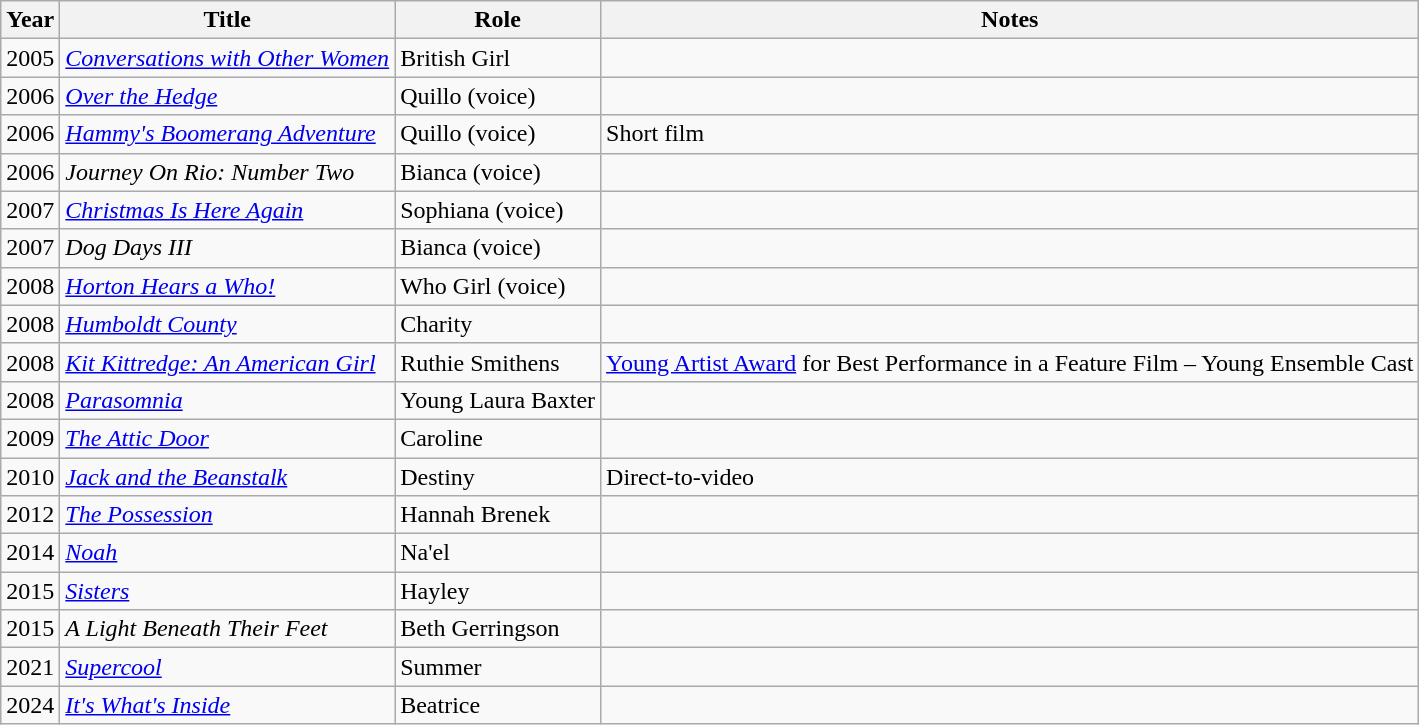<table class="wikitable sortable">
<tr>
<th>Year</th>
<th>Title</th>
<th>Role</th>
<th class="unsortable">Notes</th>
</tr>
<tr>
<td>2005</td>
<td><em><a href='#'>Conversations with Other Women</a></em></td>
<td>British Girl</td>
<td></td>
</tr>
<tr>
<td>2006</td>
<td><em><a href='#'>Over the Hedge</a></em></td>
<td>Quillo (voice)</td>
<td></td>
</tr>
<tr>
<td>2006</td>
<td><em><a href='#'>Hammy's Boomerang Adventure</a></em></td>
<td>Quillo (voice)</td>
<td>Short film</td>
</tr>
<tr>
<td>2006</td>
<td><em>Journey On Rio: Number Two</em></td>
<td>Bianca (voice)</td>
<td></td>
</tr>
<tr>
<td>2007</td>
<td><em><a href='#'>Christmas Is Here Again</a></em></td>
<td>Sophiana (voice)</td>
<td></td>
</tr>
<tr>
<td>2007</td>
<td><em>Dog Days III</em></td>
<td>Bianca (voice)</td>
<td></td>
</tr>
<tr>
<td>2008</td>
<td><em><a href='#'>Horton Hears a Who!</a></em></td>
<td>Who Girl (voice)</td>
<td></td>
</tr>
<tr>
<td>2008</td>
<td><em><a href='#'>Humboldt County</a></em></td>
<td>Charity</td>
<td></td>
</tr>
<tr>
<td>2008</td>
<td><em><a href='#'>Kit Kittredge: An American Girl</a></em></td>
<td>Ruthie Smithens</td>
<td><a href='#'>Young Artist Award</a> for Best Performance in a Feature Film – Young Ensemble Cast</td>
</tr>
<tr>
<td>2008</td>
<td><em><a href='#'>Parasomnia</a></em></td>
<td>Young Laura Baxter</td>
<td></td>
</tr>
<tr>
<td>2009</td>
<td><em><a href='#'>The Attic Door</a></em></td>
<td>Caroline</td>
<td></td>
</tr>
<tr>
<td>2010</td>
<td><em><a href='#'>Jack and the Beanstalk</a></em></td>
<td>Destiny</td>
<td>Direct-to-video</td>
</tr>
<tr>
<td>2012</td>
<td><em><a href='#'>The Possession</a></em></td>
<td>Hannah Brenek</td>
<td></td>
</tr>
<tr>
<td>2014</td>
<td><em><a href='#'>Noah</a></em></td>
<td>Na'el</td>
<td></td>
</tr>
<tr>
<td>2015</td>
<td><em><a href='#'>Sisters</a></em></td>
<td>Hayley</td>
<td></td>
</tr>
<tr>
<td>2015</td>
<td><em>A Light Beneath Their Feet</em></td>
<td>Beth Gerringson</td>
<td></td>
</tr>
<tr>
<td>2021</td>
<td><em><a href='#'>Supercool</a></em></td>
<td>Summer</td>
<td></td>
</tr>
<tr>
<td>2024</td>
<td><em><a href='#'>It's What's Inside</a></em></td>
<td>Beatrice</td>
<td></td>
</tr>
</table>
